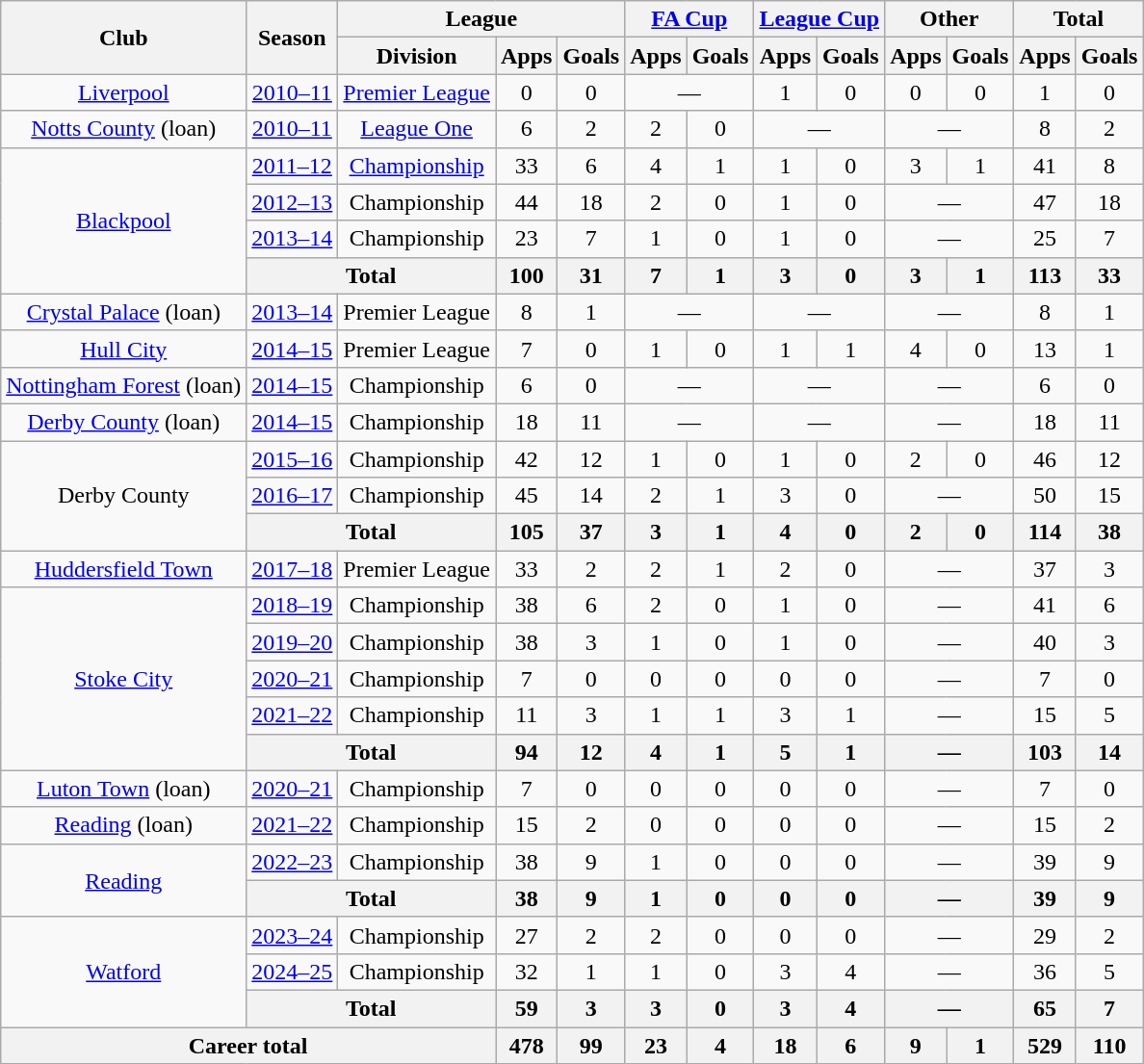<table class=wikitable style=text-align:center>
<tr>
<th rowspan="2">Club</th>
<th rowspan="2">Season</th>
<th colspan="3">League</th>
<th colspan="2"><a href='#'>FA Cup</a></th>
<th colspan="2"><a href='#'>League Cup</a></th>
<th colspan="2">Other</th>
<th colspan="2">Total</th>
</tr>
<tr>
<th>Division</th>
<th>Apps</th>
<th>Goals</th>
<th>Apps</th>
<th>Goals</th>
<th>Apps</th>
<th>Goals</th>
<th>Apps</th>
<th>Goals</th>
<th>Apps</th>
<th>Goals</th>
</tr>
<tr>
<td><a href='#'>Liverpool</a></td>
<td><a href='#'>2010–11</a></td>
<td><a href='#'>Premier League</a></td>
<td>0</td>
<td>0</td>
<td colspan="2">—</td>
<td>1</td>
<td>0</td>
<td>0</td>
<td>0</td>
<td>1</td>
<td>0</td>
</tr>
<tr>
<td><a href='#'>Notts County</a> (loan)</td>
<td><a href='#'>2010–11</a></td>
<td><a href='#'>League One</a></td>
<td>6</td>
<td>2</td>
<td>2</td>
<td>0</td>
<td colspan="2">—</td>
<td colspan="2">—</td>
<td>8</td>
<td>2</td>
</tr>
<tr>
<td rowspan="4"><a href='#'>Blackpool</a></td>
<td><a href='#'>2011–12</a></td>
<td><a href='#'>Championship</a></td>
<td>33</td>
<td>6</td>
<td>4</td>
<td>1</td>
<td>1</td>
<td>0</td>
<td>3</td>
<td>1</td>
<td>41</td>
<td>8</td>
</tr>
<tr>
<td><a href='#'>2012–13</a></td>
<td>Championship</td>
<td>44</td>
<td>18</td>
<td>2</td>
<td>0</td>
<td>1</td>
<td>0</td>
<td colspan="2">—</td>
<td>47</td>
<td>18</td>
</tr>
<tr>
<td><a href='#'>2013–14</a></td>
<td>Championship</td>
<td>23</td>
<td>7</td>
<td>1</td>
<td>0</td>
<td>1</td>
<td>0</td>
<td colspan="2">—</td>
<td>25</td>
<td>7</td>
</tr>
<tr>
<th colspan="2">Total</th>
<th>100</th>
<th>31</th>
<th>7</th>
<th>1</th>
<th>3</th>
<th>0</th>
<th>3</th>
<th>1</th>
<th>113</th>
<th>33</th>
</tr>
<tr>
<td><a href='#'>Crystal Palace</a> (loan)</td>
<td><a href='#'>2013–14</a></td>
<td>Premier League</td>
<td>8</td>
<td>1</td>
<td colspan="2">—</td>
<td colspan="2">—</td>
<td colspan="2">—</td>
<td>8</td>
<td>1</td>
</tr>
<tr>
<td><a href='#'>Hull City</a></td>
<td><a href='#'>2014–15</a></td>
<td>Premier League</td>
<td>7</td>
<td>0</td>
<td>1</td>
<td>0</td>
<td>1</td>
<td>1</td>
<td>4</td>
<td>0</td>
<td>13</td>
<td>1</td>
</tr>
<tr>
<td><a href='#'>Nottingham Forest</a> (loan)</td>
<td><a href='#'>2014–15</a></td>
<td>Championship</td>
<td>6</td>
<td>0</td>
<td colspan="2">—</td>
<td colspan="2">—</td>
<td colspan="2">—</td>
<td>6</td>
<td>0</td>
</tr>
<tr>
<td><a href='#'>Derby County</a> (loan)</td>
<td><a href='#'>2014–15</a></td>
<td>Championship</td>
<td>18</td>
<td>11</td>
<td colspan="2">—</td>
<td colspan="2">—</td>
<td colspan="2">—</td>
<td>18</td>
<td>11</td>
</tr>
<tr>
<td rowspan="3">Derby County</td>
<td><a href='#'>2015–16</a></td>
<td>Championship</td>
<td>42</td>
<td>12</td>
<td>1</td>
<td>0</td>
<td>1</td>
<td>0</td>
<td>2</td>
<td>0</td>
<td>46</td>
<td>12</td>
</tr>
<tr>
<td><a href='#'>2016–17</a></td>
<td>Championship</td>
<td>45</td>
<td>14</td>
<td>2</td>
<td>1</td>
<td>3</td>
<td>0</td>
<td colspan="2">—</td>
<td>50</td>
<td>15</td>
</tr>
<tr>
<th colspan="2">Total</th>
<th>105</th>
<th>37</th>
<th>3</th>
<th>1</th>
<th>4</th>
<th>0</th>
<th>2</th>
<th>0</th>
<th>114</th>
<th>38</th>
</tr>
<tr>
<td><a href='#'>Huddersfield Town</a></td>
<td><a href='#'>2017–18</a></td>
<td>Premier League</td>
<td>33</td>
<td>2</td>
<td>2</td>
<td>1</td>
<td>2</td>
<td>0</td>
<td colspan="2">—</td>
<td>37</td>
<td>3</td>
</tr>
<tr>
<td rowspan=5><a href='#'>Stoke City</a></td>
<td><a href='#'>2018–19</a></td>
<td>Championship</td>
<td>38</td>
<td>6</td>
<td>2</td>
<td>0</td>
<td>1</td>
<td>0</td>
<td colspan="2">—</td>
<td>41</td>
<td>6</td>
</tr>
<tr>
<td><a href='#'>2019–20</a></td>
<td>Championship</td>
<td>38</td>
<td>3</td>
<td>1</td>
<td>0</td>
<td>1</td>
<td>0</td>
<td colspan="2">—</td>
<td>40</td>
<td>3</td>
</tr>
<tr>
<td><a href='#'>2020–21</a></td>
<td>Championship</td>
<td>7</td>
<td>0</td>
<td>0</td>
<td>0</td>
<td>0</td>
<td>0</td>
<td colspan="2">—</td>
<td>7</td>
<td>0</td>
</tr>
<tr>
<td><a href='#'>2021–22</a></td>
<td>Championship</td>
<td>11</td>
<td>3</td>
<td>1</td>
<td>1</td>
<td>3</td>
<td>1</td>
<td colspan="2">—</td>
<td>15</td>
<td>5</td>
</tr>
<tr>
<th colspan="2">Total</th>
<th>94</th>
<th>12</th>
<th>4</th>
<th>1</th>
<th>5</th>
<th>1</th>
<th colspan="2">—</th>
<th>103</th>
<th>14</th>
</tr>
<tr>
<td><a href='#'>Luton Town</a> (loan)</td>
<td><a href='#'>2020–21</a></td>
<td>Championship</td>
<td>7</td>
<td>0</td>
<td>0</td>
<td>0</td>
<td>0</td>
<td>0</td>
<td colspan="2">—</td>
<td>7</td>
<td>0</td>
</tr>
<tr>
<td><a href='#'>Reading</a> (loan)</td>
<td><a href='#'>2021–22</a></td>
<td>Championship</td>
<td>15</td>
<td>2</td>
<td>0</td>
<td>0</td>
<td>0</td>
<td>0</td>
<td colspan="2">—</td>
<td>15</td>
<td>2</td>
</tr>
<tr>
<td rowspan=2><a href='#'>Reading</a></td>
<td><a href='#'>2022–23</a></td>
<td>Championship</td>
<td>38</td>
<td>9</td>
<td>1</td>
<td>0</td>
<td>0</td>
<td>0</td>
<td colspan="2">—</td>
<td>39</td>
<td>9</td>
</tr>
<tr>
<th colspan="2">Total</th>
<th>38</th>
<th>9</th>
<th>1</th>
<th>0</th>
<th>0</th>
<th>0</th>
<th colspan="2">—</th>
<th>39</th>
<th>9</th>
</tr>
<tr>
<td rowspan=3><a href='#'>Watford</a></td>
<td><a href='#'>2023–24</a></td>
<td>Championship</td>
<td>27</td>
<td>2</td>
<td>2</td>
<td>0</td>
<td>0</td>
<td>0</td>
<td colspan="2">—</td>
<td>29</td>
<td>2</td>
</tr>
<tr>
<td><a href='#'>2024–25</a></td>
<td>Championship</td>
<td>32</td>
<td>1</td>
<td>1</td>
<td>0</td>
<td>3</td>
<td>4</td>
<td colspan="2">—</td>
<td>36</td>
<td>5</td>
</tr>
<tr>
<th colspan="2">Total</th>
<th>59</th>
<th>3</th>
<th>3</th>
<th>0</th>
<th>3</th>
<th>4</th>
<th colspan="2">—</th>
<th>65</th>
<th>7</th>
</tr>
<tr>
<th colspan="3">Career total</th>
<th>478</th>
<th>99</th>
<th>23</th>
<th>4</th>
<th>18</th>
<th>6</th>
<th>9</th>
<th>1</th>
<th>529</th>
<th>110</th>
</tr>
</table>
